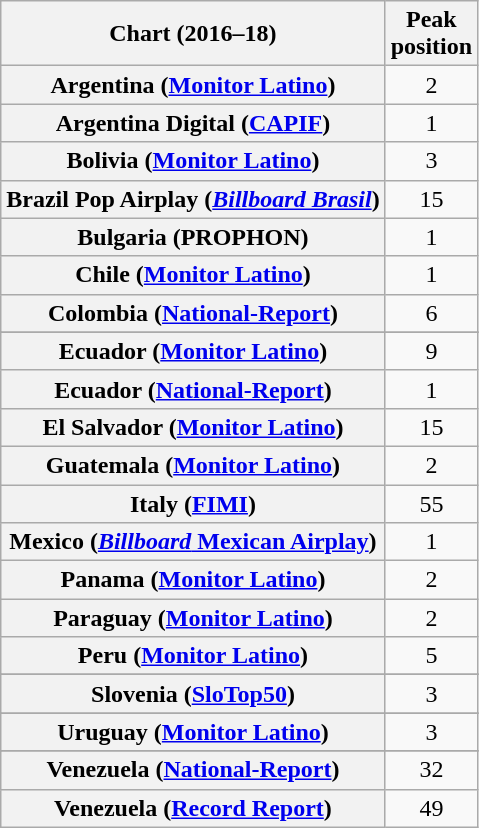<table class="wikitable sortable plainrowheaders" style="text-align:center;">
<tr>
<th scope="col">Chart (2016–18)</th>
<th scope="col">Peak<br>position</th>
</tr>
<tr>
<th scope="row">Argentina (<a href='#'>Monitor Latino</a>)</th>
<td>2</td>
</tr>
<tr>
<th scope="row">Argentina Digital (<a href='#'>CAPIF</a>)</th>
<td>1</td>
</tr>
<tr>
<th scope="row">Bolivia (<a href='#'>Monitor Latino</a>)</th>
<td>3</td>
</tr>
<tr>
<th scope="row">Brazil Pop Airplay (<em><a href='#'>Billboard Brasil</a></em>)</th>
<td>15</td>
</tr>
<tr>
<th scope="row">Bulgaria (PROPHON)</th>
<td>1</td>
</tr>
<tr>
<th scope="row">Chile (<a href='#'>Monitor Latino</a>)</th>
<td>1</td>
</tr>
<tr>
<th scope="row">Colombia (<a href='#'>National-Report</a>)</th>
<td>6</td>
</tr>
<tr>
</tr>
<tr>
<th scope="row">Ecuador (<a href='#'>Monitor Latino</a>)</th>
<td>9</td>
</tr>
<tr>
<th scope="row">Ecuador (<a href='#'>National-Report</a>)</th>
<td>1</td>
</tr>
<tr>
<th scope="row">El Salvador (<a href='#'>Monitor Latino</a>)</th>
<td>15</td>
</tr>
<tr>
<th scope="row">Guatemala (<a href='#'>Monitor Latino</a>)</th>
<td>2</td>
</tr>
<tr>
<th scope="row">Italy (<a href='#'>FIMI</a>)</th>
<td>55</td>
</tr>
<tr>
<th scope="row">Mexico (<a href='#'><em>Billboard</em> Mexican Airplay</a>)</th>
<td>1</td>
</tr>
<tr>
<th scope="row">Panama (<a href='#'>Monitor Latino</a>)</th>
<td>2</td>
</tr>
<tr>
<th scope="row">Paraguay (<a href='#'>Monitor Latino</a>)</th>
<td>2</td>
</tr>
<tr>
<th scope="row">Peru (<a href='#'>Monitor Latino</a>)</th>
<td>5</td>
</tr>
<tr>
</tr>
<tr>
<th scope="row">Slovenia (<a href='#'>SloTop50</a>)</th>
<td>3</td>
</tr>
<tr>
</tr>
<tr>
<th scope="row">Uruguay (<a href='#'>Monitor Latino</a>)</th>
<td>3</td>
</tr>
<tr>
</tr>
<tr>
</tr>
<tr>
</tr>
<tr>
</tr>
<tr>
<th scope="row">Venezuela (<a href='#'>National-Report</a>)</th>
<td>32</td>
</tr>
<tr>
<th scope="row">Venezuela (<a href='#'>Record Report</a>)</th>
<td>49</td>
</tr>
</table>
